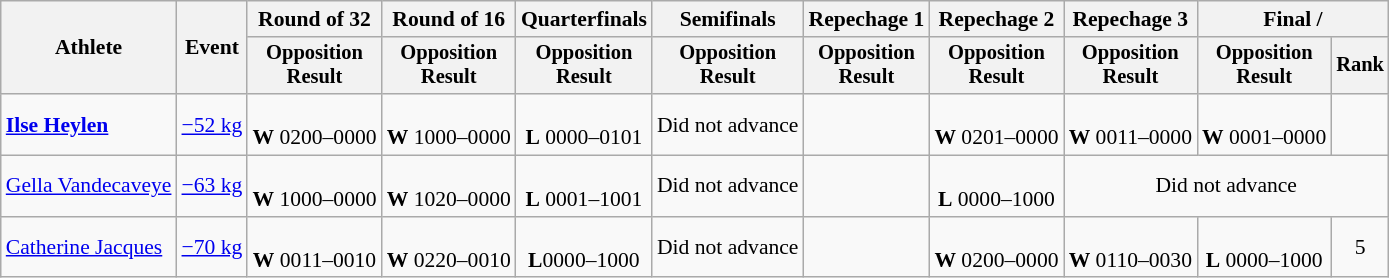<table class="wikitable" style="font-size:90%">
<tr>
<th rowspan="2">Athlete</th>
<th rowspan="2">Event</th>
<th>Round of 32</th>
<th>Round of 16</th>
<th>Quarterfinals</th>
<th>Semifinals</th>
<th>Repechage 1</th>
<th>Repechage 2</th>
<th>Repechage 3</th>
<th colspan=2>Final / </th>
</tr>
<tr style="font-size:95%">
<th>Opposition<br>Result</th>
<th>Opposition<br>Result</th>
<th>Opposition<br>Result</th>
<th>Opposition<br>Result</th>
<th>Opposition<br>Result</th>
<th>Opposition<br>Result</th>
<th>Opposition<br>Result</th>
<th>Opposition<br>Result</th>
<th>Rank</th>
</tr>
<tr align=center>
<td align=left><strong><a href='#'>Ilse Heylen</a></strong></td>
<td align=left><a href='#'>−52 kg</a></td>
<td><br><strong>W</strong> 0200–0000</td>
<td><br><strong>W</strong> 1000–0000</td>
<td><br><strong>L</strong> 0000–0101</td>
<td>Did not advance</td>
<td></td>
<td><br><strong>W</strong> 0201–0000</td>
<td><br><strong>W</strong> 0011–0000</td>
<td><br><strong>W</strong> 0001–0000</td>
<td></td>
</tr>
<tr align=center>
<td align=left><a href='#'>Gella Vandecaveye</a></td>
<td align=left><a href='#'>−63 kg</a></td>
<td><br><strong>W</strong> 1000–0000</td>
<td><br><strong>W</strong> 1020–0000</td>
<td><br><strong>L</strong> 0001–1001</td>
<td>Did not advance</td>
<td></td>
<td><br><strong>L</strong> 0000–1000</td>
<td colspan=3>Did not advance</td>
</tr>
<tr align=center>
<td align=left><a href='#'>Catherine Jacques</a></td>
<td align=left><a href='#'>−70 kg</a></td>
<td><br><strong>W</strong> 0011–0010</td>
<td><br><strong>W</strong> 0220–0010</td>
<td><br><strong>L</strong>0000–1000</td>
<td>Did not advance</td>
<td></td>
<td><br><strong>W</strong> 0200–0000</td>
<td><br><strong>W</strong> 0110–0030</td>
<td><br><strong>L</strong> 0000–1000</td>
<td>5</td>
</tr>
</table>
